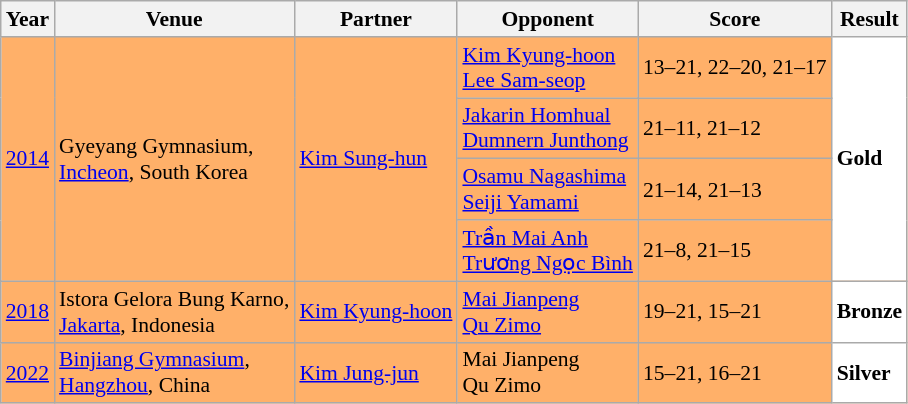<table class="sortable wikitable" style="font-size: 90%;">
<tr>
<th>Year</th>
<th>Venue</th>
<th>Partner</th>
<th>Opponent</th>
<th>Score</th>
<th>Result</th>
</tr>
<tr style="background:#FFB069">
<td rowspan="4" align="center"><a href='#'>2014</a></td>
<td rowspan="4" align="left">Gyeyang Gymnasium,<br><a href='#'>Incheon</a>, South Korea</td>
<td rowspan="4" align="left"> <a href='#'>Kim Sung-hun</a></td>
<td align="left"> <a href='#'>Kim Kyung-hoon</a><br> <a href='#'>Lee Sam-seop</a></td>
<td align="left">13–21, 22–20, 21–17</td>
<td rowspan="4" style="text-align:left; background:white"> <strong>Gold</strong></td>
</tr>
<tr style="background:#FFB069">
<td align="left"> <a href='#'>Jakarin Homhual</a><br> <a href='#'>Dumnern Junthong</a></td>
<td align="left">21–11, 21–12</td>
</tr>
<tr style="background:#FFB069">
<td align="left"> <a href='#'>Osamu Nagashima</a><br> <a href='#'>Seiji Yamami</a></td>
<td align="left">21–14, 21–13</td>
</tr>
<tr style="background:#FFB069">
<td align="left"> <a href='#'>Trần Mai Anh</a><br> <a href='#'>Trương Ngọc Bình</a></td>
<td align="left">21–8, 21–15</td>
</tr>
<tr style="background:#FFB069">
<td align="center"><a href='#'>2018</a></td>
<td align="left">Istora Gelora Bung Karno,<br><a href='#'>Jakarta</a>, Indonesia</td>
<td align="left"> <a href='#'>Kim Kyung-hoon</a></td>
<td align="left"> <a href='#'>Mai Jianpeng</a><br> <a href='#'>Qu Zimo</a></td>
<td align="left">19–21, 15–21</td>
<td style="text-align:left; background:white"> <strong>Bronze</strong></td>
</tr>
<tr style="background:#FFB069">
<td align="center"><a href='#'>2022</a></td>
<td align="left"><a href='#'>Binjiang Gymnasium</a>,<br><a href='#'>Hangzhou</a>, China</td>
<td align="left"> <a href='#'>Kim Jung-jun</a></td>
<td align="left"> Mai Jianpeng<br> Qu Zimo</td>
<td align="left">15–21, 16–21</td>
<td style="text-align:left; background:white"> <strong>Silver</strong></td>
</tr>
</table>
